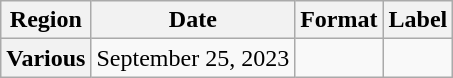<table class="wikitable plainrowheaders">
<tr>
<th scope="col">Region</th>
<th scope="col">Date</th>
<th scope="col">Format</th>
<th scope="col">Label</th>
</tr>
<tr>
<th scope="row">Various </th>
<td>September 25, 2023</td>
<td></td>
<td></td>
</tr>
</table>
